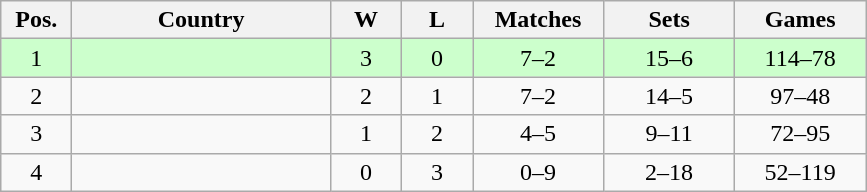<table class="wikitable" style="text-align:center;">
<tr>
<th width=40>Pos.</th>
<th width=165>Country</th>
<th width=40>W</th>
<th width=40>L</th>
<th width=80>Matches</th>
<th width=80>Sets</th>
<th width=80>Games</th>
</tr>
<tr style="background:#cfc;">
<td>1</td>
<td style="text-align:left;"></td>
<td>3</td>
<td>0</td>
<td>7–2</td>
<td>15–6</td>
<td>114–78</td>
</tr>
<tr>
<td>2</td>
<td style="text-align:left;"></td>
<td>2</td>
<td>1</td>
<td>7–2</td>
<td>14–5</td>
<td>97–48</td>
</tr>
<tr>
<td>3</td>
<td style="text-align:left;"></td>
<td>1</td>
<td>2</td>
<td>4–5</td>
<td>9–11</td>
<td>72–95</td>
</tr>
<tr>
<td>4</td>
<td style="text-align:left;"></td>
<td>0</td>
<td>3</td>
<td>0–9</td>
<td>2–18</td>
<td>52–119</td>
</tr>
</table>
